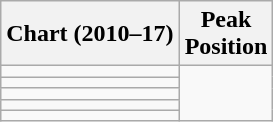<table class="wikitable sortable">
<tr>
<th scope="col">Chart (2010–17)</th>
<th scope="col">Peak<br>Position</th>
</tr>
<tr>
<td></td>
</tr>
<tr>
<td></td>
</tr>
<tr>
<td></td>
</tr>
<tr>
<td></td>
</tr>
<tr>
<td></td>
</tr>
</table>
